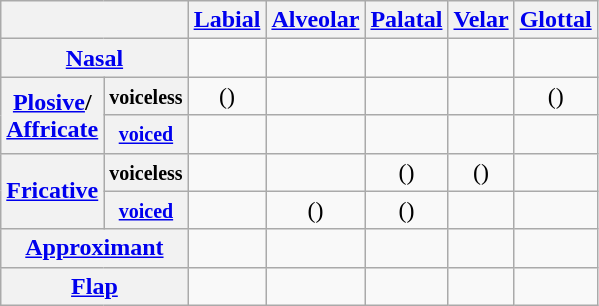<table class="wikitable" style="text-align:center">
<tr>
<th colspan="2"></th>
<th><a href='#'>Labial</a></th>
<th><a href='#'>Alveolar</a></th>
<th><a href='#'>Palatal</a></th>
<th><a href='#'>Velar</a></th>
<th><a href='#'>Glottal</a></th>
</tr>
<tr>
<th colspan="2"><a href='#'>Nasal</a></th>
<td></td>
<td></td>
<td></td>
<td></td>
<td></td>
</tr>
<tr>
<th rowspan="2"><a href='#'>Plosive</a>/<br><a href='#'>Affricate</a></th>
<th><small>voiceless</small></th>
<td>()</td>
<td></td>
<td></td>
<td></td>
<td>()</td>
</tr>
<tr>
<th><a href='#'><small>voiced</small></a></th>
<td></td>
<td></td>
<td></td>
<td></td>
<td></td>
</tr>
<tr>
<th rowspan="2"><a href='#'>Fricative</a></th>
<th><small>voiceless</small></th>
<td></td>
<td></td>
<td>()</td>
<td>()</td>
<td></td>
</tr>
<tr>
<th><a href='#'><small>voiced</small></a></th>
<td></td>
<td>()</td>
<td>()</td>
<td></td>
<td></td>
</tr>
<tr>
<th colspan="2"><a href='#'>Approximant</a></th>
<td></td>
<td></td>
<td></td>
<td></td>
<td></td>
</tr>
<tr>
<th colspan="2"><a href='#'>Flap</a></th>
<td></td>
<td></td>
<td></td>
<td></td>
<td></td>
</tr>
</table>
